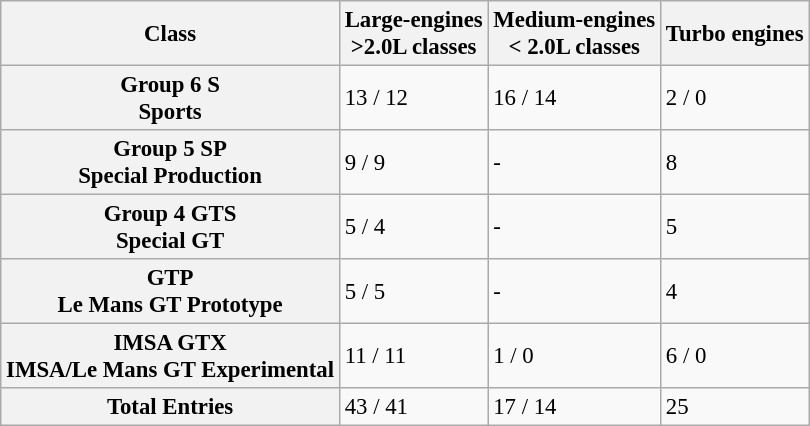<table class="wikitable" style="font-size: 95%">
<tr>
<th>Class</th>
<th>Large-engines<br> >2.0L classes</th>
<th>Medium-engines<br> < 2.0L classes</th>
<th>Turbo engines</th>
</tr>
<tr>
<th>Group 6 S<br> Sports</th>
<td>13 / 12</td>
<td>16 / 14</td>
<td>2 / 0</td>
</tr>
<tr>
<th>Group 5 SP<br> Special Production</th>
<td>9 /  9</td>
<td>-</td>
<td>8</td>
</tr>
<tr>
<th>Group 4 GTS<br> Special GT</th>
<td>5 / 4</td>
<td>-</td>
<td>5</td>
</tr>
<tr>
<th>GTP<br> Le Mans GT Prototype</th>
<td>5 /  5</td>
<td>-</td>
<td>4</td>
</tr>
<tr>
<th>IMSA GTX<br> IMSA/Le Mans GT Experimental</th>
<td>11 / 11</td>
<td>1 /  0</td>
<td>6 / 0</td>
</tr>
<tr>
<th>Total Entries</th>
<td>43 / 41</td>
<td>17 / 14</td>
<td>25</td>
</tr>
</table>
